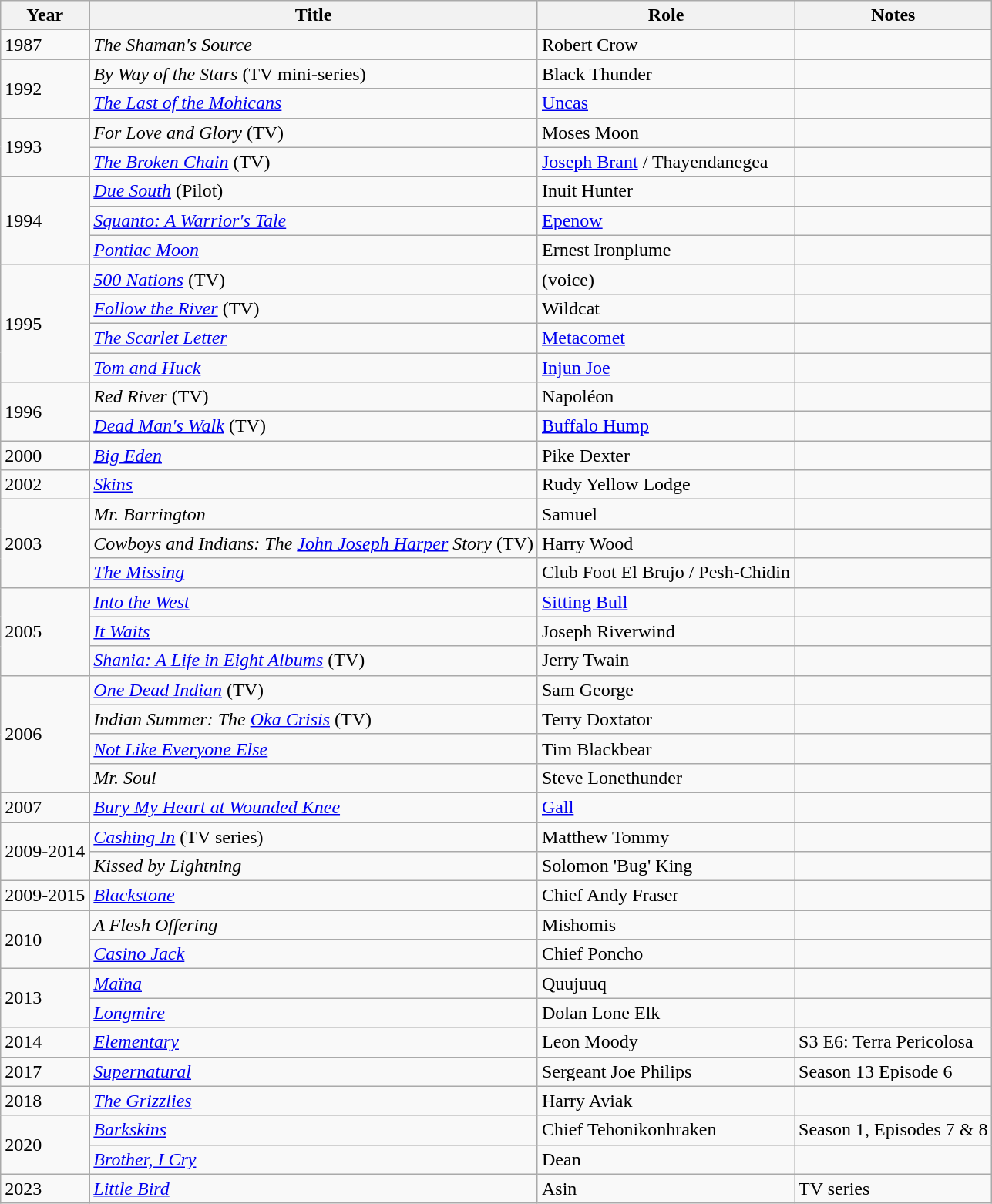<table class="wikitable sortable">
<tr>
<th>Year</th>
<th>Title</th>
<th>Role</th>
<th class="unsortable">Notes</th>
</tr>
<tr>
<td rowspan="1">1987</td>
<td data-sort-value="Shaman's Source, The"><em>The Shaman's Source</em></td>
<td>Robert Crow</td>
<td></td>
</tr>
<tr>
<td rowspan="2">1992</td>
<td><em>By Way of the Stars</em> (TV mini-series)</td>
<td>Black Thunder</td>
<td></td>
</tr>
<tr>
<td data-sort-value="Last of the Mohicans, The"><em><a href='#'>The Last of the Mohicans</a></em></td>
<td><a href='#'>Uncas</a></td>
<td></td>
</tr>
<tr>
<td rowspan="2">1993</td>
<td><em>For Love and Glory</em> (TV)</td>
<td>Moses Moon</td>
<td></td>
</tr>
<tr>
<td data-sort-value="Broken Chain, The"><em><a href='#'>The Broken Chain</a></em> (TV)</td>
<td><a href='#'>Joseph Brant</a> / Thayendanegea</td>
<td></td>
</tr>
<tr>
<td rowspan="3">1994</td>
<td><em><a href='#'>Due South</a></em> (Pilot)</td>
<td>Inuit Hunter</td>
<td></td>
</tr>
<tr>
<td><em><a href='#'>Squanto: A Warrior's Tale</a></em></td>
<td><a href='#'>Epenow</a></td>
<td></td>
</tr>
<tr>
<td><em><a href='#'>Pontiac Moon</a></em></td>
<td>Ernest Ironplume</td>
<td></td>
</tr>
<tr>
<td rowspan="4">1995</td>
<td><em><a href='#'>500 Nations</a></em> (TV)</td>
<td>(voice)</td>
<td></td>
</tr>
<tr>
<td><em><a href='#'>Follow the River</a></em> (TV)</td>
<td>Wildcat</td>
<td></td>
</tr>
<tr>
<td data-sort-value="Scarlet Letter, The"><em><a href='#'>The Scarlet Letter</a></em></td>
<td><a href='#'>Metacomet</a></td>
<td></td>
</tr>
<tr>
<td><em><a href='#'>Tom and Huck</a></em></td>
<td><a href='#'>Injun Joe</a></td>
<td></td>
</tr>
<tr>
<td rowspan="2">1996</td>
<td><em>Red River</em> (TV)</td>
<td>Napoléon</td>
<td></td>
</tr>
<tr>
<td><em><a href='#'>Dead Man's Walk</a></em> (TV)</td>
<td><a href='#'>Buffalo Hump</a></td>
<td></td>
</tr>
<tr>
<td rowspan="1">2000</td>
<td><em><a href='#'>Big Eden</a></em></td>
<td>Pike Dexter</td>
<td></td>
</tr>
<tr>
<td rowspan="1">2002</td>
<td><em><a href='#'>Skins</a></em></td>
<td>Rudy Yellow Lodge</td>
<td></td>
</tr>
<tr>
<td rowspan="3">2003</td>
<td><em> Mr. Barrington</em></td>
<td>Samuel</td>
<td></td>
</tr>
<tr>
<td><em>Cowboys and Indians: The <a href='#'>John Joseph Harper</a> Story</em> (TV)</td>
<td>Harry Wood</td>
<td></td>
</tr>
<tr>
<td data-sort-value="Missing, The"><em><a href='#'>The Missing</a></em></td>
<td>Club Foot El Brujo / Pesh-Chidin</td>
<td></td>
</tr>
<tr>
<td rowspan="3">2005</td>
<td><em> <a href='#'>Into the West</a></em></td>
<td><a href='#'>Sitting Bull</a></td>
<td></td>
</tr>
<tr>
<td><em><a href='#'>It Waits</a></em></td>
<td>Joseph Riverwind</td>
<td></td>
</tr>
<tr>
<td><em><a href='#'>Shania: A Life in Eight Albums</a></em> (TV)</td>
<td>Jerry Twain</td>
<td></td>
</tr>
<tr>
<td rowspan="4">2006</td>
<td><em> <a href='#'>One Dead Indian</a></em> (TV)</td>
<td>Sam George</td>
<td></td>
</tr>
<tr>
<td><em>Indian Summer: The <a href='#'>Oka Crisis</a></em> (TV)</td>
<td>Terry Doxtator</td>
<td></td>
</tr>
<tr>
<td><em><a href='#'>Not Like Everyone Else</a></em></td>
<td>Tim Blackbear</td>
<td></td>
</tr>
<tr>
<td><em>Mr. Soul</em></td>
<td>Steve Lonethunder</td>
<td></td>
</tr>
<tr>
<td>2007</td>
<td><em><a href='#'>Bury My Heart at Wounded Knee</a></em></td>
<td><a href='#'>Gall</a></td>
<td></td>
</tr>
<tr>
<td rowspan="2">2009-2014</td>
<td><em><a href='#'>Cashing In</a></em> (TV series)</td>
<td>Matthew Tommy</td>
<td></td>
</tr>
<tr>
<td><em>Kissed by Lightning</em></td>
<td>Solomon 'Bug' King</td>
<td></td>
</tr>
<tr>
<td>2009-2015</td>
<td><em><a href='#'>Blackstone</a></em></td>
<td>Chief Andy Fraser</td>
<td></td>
</tr>
<tr>
<td rowspan="2">2010</td>
<td data-sort-value="Flesh Offering, A"><em>A Flesh Offering</em></td>
<td>Mishomis</td>
<td></td>
</tr>
<tr>
<td><em><a href='#'>Casino Jack</a></em></td>
<td>Chief Poncho</td>
<td></td>
</tr>
<tr>
<td rowspan="2">2013</td>
<td><em><a href='#'>Maïna</a></em></td>
<td>Quujuuq</td>
<td></td>
</tr>
<tr>
<td><em><a href='#'>Longmire</a></em></td>
<td>Dolan Lone Elk</td>
<td></td>
</tr>
<tr>
<td>2014</td>
<td><em><a href='#'>Elementary</a></em></td>
<td>Leon Moody</td>
<td>S3 E6: Terra Pericolosa</td>
</tr>
<tr>
<td>2017</td>
<td><em><a href='#'>Supernatural</a></em></td>
<td>Sergeant Joe Philips</td>
<td>Season 13 Episode 6</td>
</tr>
<tr>
<td>2018</td>
<td data-sort-value="Grizzlies, The"><em><a href='#'>The Grizzlies</a></em></td>
<td>Harry Aviak</td>
<td></td>
</tr>
<tr>
<td rowspan=2>2020</td>
<td><em><a href='#'>Barkskins</a></em></td>
<td>Chief Tehonikonhraken</td>
<td>Season 1, Episodes 7 & 8</td>
</tr>
<tr>
<td><em><a href='#'>Brother, I Cry</a></em></td>
<td>Dean</td>
<td></td>
</tr>
<tr>
<td>2023</td>
<td><em><a href='#'>Little Bird</a></em></td>
<td>Asin</td>
<td>TV series</td>
</tr>
</table>
